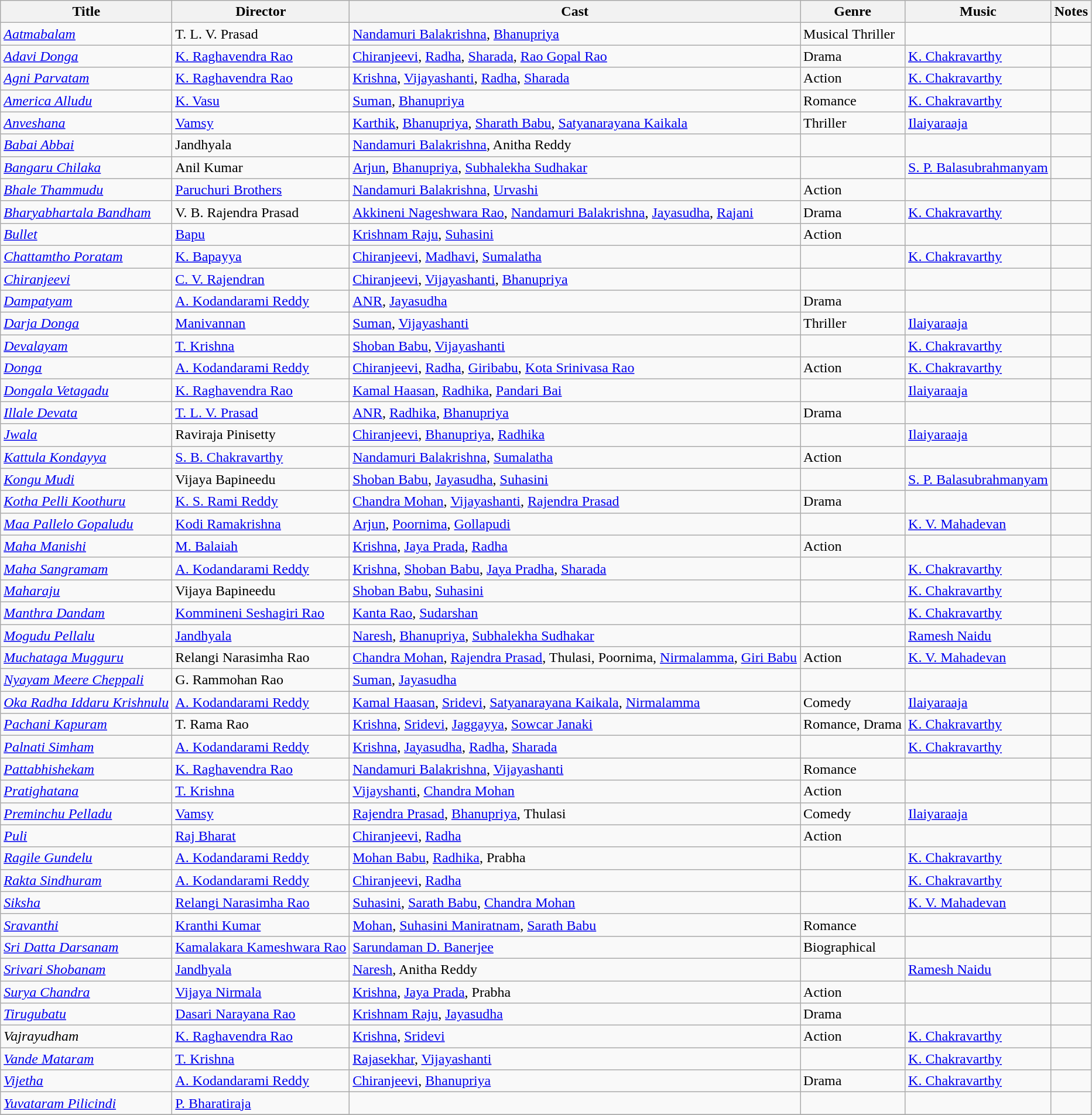<table class="wikitable sortable">
<tr>
<th>Title</th>
<th>Director</th>
<th>Cast</th>
<th>Genre</th>
<th>Music</th>
<th>Notes</th>
</tr>
<tr>
<td><em><a href='#'>Aatmabalam</a></em></td>
<td>T. L. V. Prasad</td>
<td><a href='#'>Nandamuri Balakrishna</a>, <a href='#'>Bhanupriya</a></td>
<td>Musical Thriller</td>
<td></td>
<td></td>
</tr>
<tr>
<td><em><a href='#'>Adavi Donga</a></em></td>
<td><a href='#'>K. Raghavendra Rao</a></td>
<td><a href='#'>Chiranjeevi</a>, <a href='#'>Radha</a>, <a href='#'>Sharada</a>, <a href='#'>Rao Gopal Rao</a></td>
<td>Drama</td>
<td><a href='#'>K. Chakravarthy</a></td>
<td></td>
</tr>
<tr>
<td><em><a href='#'>Agni Parvatam</a></em></td>
<td><a href='#'>K. Raghavendra Rao</a></td>
<td><a href='#'>Krishna</a>, <a href='#'>Vijayashanti</a>, <a href='#'>Radha</a>, <a href='#'>Sharada</a></td>
<td>Action</td>
<td><a href='#'>K. Chakravarthy</a></td>
<td></td>
</tr>
<tr>
<td><em><a href='#'>America Alludu</a></em></td>
<td><a href='#'>K. Vasu</a></td>
<td><a href='#'>Suman</a>, <a href='#'>Bhanupriya</a></td>
<td>Romance</td>
<td><a href='#'>K. Chakravarthy</a></td>
<td></td>
</tr>
<tr>
<td><em><a href='#'>Anveshana</a></em></td>
<td><a href='#'>Vamsy</a></td>
<td><a href='#'>Karthik</a>, <a href='#'>Bhanupriya</a>, <a href='#'>Sharath Babu</a>, <a href='#'>Satyanarayana Kaikala</a></td>
<td>Thriller</td>
<td><a href='#'>Ilaiyaraaja</a></td>
<td></td>
</tr>
<tr>
<td><em><a href='#'>Babai Abbai</a></em></td>
<td>Jandhyala</td>
<td><a href='#'>Nandamuri Balakrishna</a>, Anitha Reddy</td>
<td></td>
<td></td>
<td></td>
</tr>
<tr>
<td><em><a href='#'>Bangaru Chilaka</a></em></td>
<td>Anil Kumar</td>
<td><a href='#'>Arjun</a>, <a href='#'>Bhanupriya</a>, <a href='#'>Subhalekha Sudhakar</a></td>
<td></td>
<td><a href='#'>S. P. Balasubrahmanyam</a></td>
<td></td>
</tr>
<tr>
<td><em><a href='#'>Bhale Thammudu</a></em></td>
<td><a href='#'>Paruchuri Brothers</a></td>
<td><a href='#'>Nandamuri Balakrishna</a>, <a href='#'>Urvashi</a></td>
<td>Action</td>
<td></td>
<td></td>
</tr>
<tr>
<td><em><a href='#'>Bharyabhartala Bandham</a></em></td>
<td>V. B. Rajendra Prasad</td>
<td><a href='#'>Akkineni Nageshwara Rao</a>, <a href='#'>Nandamuri Balakrishna</a>, <a href='#'>Jayasudha</a>, <a href='#'>Rajani</a></td>
<td>Drama</td>
<td><a href='#'>K. Chakravarthy</a></td>
<td></td>
</tr>
<tr>
<td><em><a href='#'>Bullet</a></em></td>
<td><a href='#'>Bapu</a></td>
<td><a href='#'>Krishnam Raju</a>, <a href='#'>Suhasini</a></td>
<td>Action</td>
<td></td>
<td></td>
</tr>
<tr>
<td><em><a href='#'>Chattamtho Poratam</a></em></td>
<td><a href='#'>K. Bapayya</a></td>
<td><a href='#'>Chiranjeevi</a>, <a href='#'>Madhavi</a>, <a href='#'>Sumalatha</a></td>
<td></td>
<td><a href='#'>K. Chakravarthy</a></td>
<td></td>
</tr>
<tr>
<td><em><a href='#'>Chiranjeevi</a></em></td>
<td><a href='#'>C. V. Rajendran</a></td>
<td><a href='#'>Chiranjeevi</a>, <a href='#'>Vijayashanti</a>, <a href='#'>Bhanupriya</a></td>
<td></td>
<td></td>
<td></td>
</tr>
<tr>
<td><em><a href='#'>Dampatyam</a></em></td>
<td><a href='#'>A. Kodandarami Reddy</a></td>
<td><a href='#'>ANR</a>, <a href='#'>Jayasudha</a></td>
<td>Drama</td>
<td></td>
<td></td>
</tr>
<tr>
<td><em><a href='#'>Darja Donga</a></em></td>
<td><a href='#'>Manivannan</a></td>
<td><a href='#'>Suman</a>, <a href='#'>Vijayashanti</a></td>
<td>Thriller</td>
<td><a href='#'>Ilaiyaraaja</a></td>
<td></td>
</tr>
<tr>
<td><em><a href='#'>Devalayam</a></em></td>
<td><a href='#'>T. Krishna</a></td>
<td><a href='#'>Shoban Babu</a>, <a href='#'>Vijayashanti</a></td>
<td></td>
<td><a href='#'>K. Chakravarthy</a></td>
<td></td>
</tr>
<tr>
<td><em><a href='#'>Donga</a></em></td>
<td><a href='#'>A. Kodandarami Reddy</a></td>
<td><a href='#'>Chiranjeevi</a>, <a href='#'>Radha</a>, <a href='#'>Giribabu</a>, <a href='#'>Kota Srinivasa Rao</a></td>
<td>Action</td>
<td><a href='#'>K. Chakravarthy</a></td>
<td></td>
</tr>
<tr>
<td><em><a href='#'>Dongala Vetagadu</a></em></td>
<td><a href='#'>K. Raghavendra Rao</a></td>
<td><a href='#'>Kamal Haasan</a>, <a href='#'>Radhika</a>, <a href='#'>Pandari Bai</a></td>
<td></td>
<td><a href='#'>Ilaiyaraaja</a></td>
<td></td>
</tr>
<tr>
<td><em><a href='#'>Illale Devata</a></em></td>
<td><a href='#'>T. L. V. Prasad</a></td>
<td><a href='#'>ANR</a>, <a href='#'>Radhika</a>, <a href='#'>Bhanupriya</a></td>
<td>Drama</td>
<td></td>
<td></td>
</tr>
<tr>
<td><em><a href='#'>Jwala</a></em></td>
<td>Raviraja Pinisetty</td>
<td><a href='#'>Chiranjeevi</a>, <a href='#'>Bhanupriya</a>, <a href='#'>Radhika</a></td>
<td></td>
<td><a href='#'>Ilaiyaraaja</a></td>
<td></td>
</tr>
<tr>
<td><em><a href='#'>Kattula Kondayya</a></em></td>
<td><a href='#'>S. B. Chakravarthy</a></td>
<td><a href='#'>Nandamuri Balakrishna</a>, <a href='#'>Sumalatha</a></td>
<td>Action</td>
<td></td>
<td></td>
</tr>
<tr>
<td><em><a href='#'>Kongu Mudi</a> </em></td>
<td>Vijaya Bapineedu</td>
<td><a href='#'>Shoban Babu</a>, <a href='#'>Jayasudha</a>, <a href='#'>Suhasini</a></td>
<td></td>
<td><a href='#'>S. P. Balasubrahmanyam</a></td>
<td></td>
</tr>
<tr>
<td><em><a href='#'>Kotha Pelli Koothuru</a></em></td>
<td><a href='#'>K. S. Rami Reddy</a></td>
<td><a href='#'>Chandra Mohan</a>, <a href='#'>Vijayashanti</a>, <a href='#'>Rajendra Prasad</a></td>
<td>Drama</td>
<td></td>
<td></td>
</tr>
<tr>
<td><em><a href='#'>Maa Pallelo Gopaludu</a></em></td>
<td><a href='#'>Kodi Ramakrishna</a></td>
<td><a href='#'>Arjun</a>, <a href='#'>Poornima</a>, <a href='#'>Gollapudi</a></td>
<td></td>
<td><a href='#'>K. V. Mahadevan</a></td>
<td></td>
</tr>
<tr>
<td><em><a href='#'>Maha Manishi</a></em></td>
<td><a href='#'>M. Balaiah</a></td>
<td><a href='#'>Krishna</a>, <a href='#'>Jaya Prada</a>, <a href='#'>Radha</a></td>
<td>Action</td>
<td></td>
<td></td>
</tr>
<tr>
<td><em><a href='#'>Maha Sangramam</a></em></td>
<td><a href='#'>A. Kodandarami Reddy</a></td>
<td><a href='#'>Krishna</a>, <a href='#'>Shoban Babu</a>, <a href='#'>Jaya Pradha</a>, <a href='#'>Sharada</a></td>
<td></td>
<td><a href='#'>K. Chakravarthy</a></td>
<td></td>
</tr>
<tr>
<td><em><a href='#'>Maharaju</a> </em></td>
<td>Vijaya Bapineedu</td>
<td><a href='#'>Shoban Babu</a>, <a href='#'>Suhasini</a></td>
<td></td>
<td><a href='#'>K. Chakravarthy</a></td>
<td></td>
</tr>
<tr>
<td><em><a href='#'>Manthra Dandam</a></em></td>
<td><a href='#'>Kommineni Seshagiri Rao</a></td>
<td><a href='#'>Kanta Rao</a>, <a href='#'>Sudarshan</a></td>
<td></td>
<td><a href='#'>K. Chakravarthy</a></td>
<td></td>
</tr>
<tr>
<td><em><a href='#'>Mogudu Pellalu</a></em></td>
<td><a href='#'>Jandhyala</a></td>
<td><a href='#'>Naresh</a>, <a href='#'>Bhanupriya</a>, <a href='#'>Subhalekha Sudhakar</a></td>
<td></td>
<td><a href='#'>Ramesh Naidu</a></td>
<td></td>
</tr>
<tr>
<td><em><a href='#'>Muchataga Mugguru</a></em></td>
<td>Relangi Narasimha Rao</td>
<td><a href='#'>Chandra Mohan</a>, <a href='#'>Rajendra Prasad</a>, Thulasi, Poornima, <a href='#'>Nirmalamma</a>, <a href='#'>Giri Babu</a></td>
<td>Action</td>
<td><a href='#'>K. V. Mahadevan</a></td>
<td></td>
</tr>
<tr>
<td><em><a href='#'>Nyayam Meere Cheppali</a></em></td>
<td>G. Rammohan Rao</td>
<td><a href='#'>Suman</a>, <a href='#'>Jayasudha</a></td>
<td></td>
<td></td>
<td></td>
</tr>
<tr>
<td><em><a href='#'>Oka Radha Iddaru Krishnulu</a></em></td>
<td><a href='#'>A. Kodandarami Reddy</a></td>
<td><a href='#'>Kamal Haasan</a>, <a href='#'>Sridevi</a>, <a href='#'>Satyanarayana Kaikala</a>, <a href='#'>Nirmalamma</a></td>
<td>Comedy</td>
<td><a href='#'>Ilaiyaraaja</a></td>
<td></td>
</tr>
<tr>
<td><em><a href='#'>Pachani Kapuram</a></em></td>
<td>T. Rama Rao</td>
<td><a href='#'>Krishna</a>, <a href='#'>Sridevi</a>, <a href='#'>Jaggayya</a>, <a href='#'>Sowcar Janaki</a></td>
<td>Romance, Drama</td>
<td><a href='#'>K. Chakravarthy</a></td>
<td></td>
</tr>
<tr>
<td><em><a href='#'>Palnati Simham</a></em></td>
<td><a href='#'>A. Kodandarami Reddy</a></td>
<td><a href='#'>Krishna</a>, <a href='#'>Jayasudha</a>, <a href='#'>Radha</a>, <a href='#'>Sharada</a></td>
<td></td>
<td><a href='#'>K. Chakravarthy</a></td>
<td></td>
</tr>
<tr>
<td><em><a href='#'>Pattabhishekam</a></em></td>
<td><a href='#'>K. Raghavendra Rao</a></td>
<td><a href='#'>Nandamuri Balakrishna</a>, <a href='#'>Vijayashanti</a></td>
<td>Romance</td>
<td></td>
<td></td>
</tr>
<tr>
<td><em><a href='#'>Pratighatana</a></em></td>
<td><a href='#'>T. Krishna</a></td>
<td><a href='#'>Vijayshanti</a>, <a href='#'>Chandra Mohan</a></td>
<td>Action</td>
<td></td>
<td></td>
</tr>
<tr>
<td><em><a href='#'>Preminchu Pelladu</a></em></td>
<td><a href='#'>Vamsy</a></td>
<td><a href='#'>Rajendra Prasad</a>, <a href='#'>Bhanupriya</a>, Thulasi</td>
<td>Comedy</td>
<td><a href='#'>Ilaiyaraaja</a></td>
<td></td>
</tr>
<tr>
<td><em><a href='#'>Puli</a></em></td>
<td><a href='#'>Raj Bharat</a></td>
<td><a href='#'>Chiranjeevi</a>, <a href='#'>Radha</a></td>
<td>Action</td>
<td></td>
<td></td>
</tr>
<tr>
<td><em><a href='#'>Ragile Gundelu</a></em></td>
<td><a href='#'>A. Kodandarami Reddy</a></td>
<td><a href='#'>Mohan Babu</a>, <a href='#'>Radhika</a>, Prabha</td>
<td></td>
<td><a href='#'>K. Chakravarthy</a></td>
<td></td>
</tr>
<tr>
<td><em><a href='#'>Rakta Sindhuram</a></em></td>
<td><a href='#'>A. Kodandarami Reddy</a></td>
<td><a href='#'>Chiranjeevi</a>, <a href='#'>Radha</a></td>
<td></td>
<td><a href='#'>K. Chakravarthy</a></td>
<td></td>
</tr>
<tr>
<td><em><a href='#'>Siksha</a></em></td>
<td><a href='#'>Relangi Narasimha Rao</a></td>
<td><a href='#'>Suhasini</a>, <a href='#'>Sarath Babu</a>, <a href='#'>Chandra Mohan</a></td>
<td></td>
<td><a href='#'>K. V. Mahadevan</a></td>
<td></td>
</tr>
<tr>
<td><em><a href='#'>Sravanthi</a></em></td>
<td><a href='#'>Kranthi Kumar</a></td>
<td><a href='#'>Mohan</a>, <a href='#'>Suhasini Maniratnam</a>, <a href='#'>Sarath Babu</a></td>
<td>Romance</td>
<td></td>
<td></td>
</tr>
<tr>
<td><em><a href='#'>Sri Datta Darsanam</a></em></td>
<td><a href='#'>Kamalakara Kameshwara Rao</a></td>
<td><a href='#'>Sarundaman D. Banerjee</a></td>
<td>Biographical</td>
<td></td>
<td></td>
</tr>
<tr>
<td><em><a href='#'>Srivari Shobanam</a></em></td>
<td><a href='#'>Jandhyala</a></td>
<td><a href='#'>Naresh</a>, Anitha Reddy</td>
<td></td>
<td><a href='#'>Ramesh Naidu</a></td>
<td></td>
</tr>
<tr>
<td><em><a href='#'>Surya Chandra</a></em></td>
<td><a href='#'>Vijaya Nirmala</a></td>
<td><a href='#'>Krishna</a>, <a href='#'>Jaya Prada</a>, Prabha</td>
<td>Action</td>
<td></td>
<td></td>
</tr>
<tr>
<td><em><a href='#'>Tirugubatu</a></em></td>
<td><a href='#'>Dasari Narayana Rao</a></td>
<td><a href='#'>Krishnam Raju</a>, <a href='#'>Jayasudha</a></td>
<td>Drama</td>
<td></td>
<td></td>
</tr>
<tr>
<td><em>Vajrayudham</em></td>
<td><a href='#'>K. Raghavendra Rao</a></td>
<td><a href='#'>Krishna</a>, <a href='#'>Sridevi</a></td>
<td>Action</td>
<td><a href='#'>K. Chakravarthy</a></td>
<td></td>
</tr>
<tr>
<td><em><a href='#'>Vande Mataram</a></em></td>
<td><a href='#'>T. Krishna</a></td>
<td><a href='#'>Rajasekhar</a>,  <a href='#'>Vijayashanti</a></td>
<td></td>
<td><a href='#'>K. Chakravarthy</a></td>
<td></td>
</tr>
<tr>
<td><em><a href='#'>Vijetha</a></em></td>
<td><a href='#'>A. Kodandarami Reddy</a></td>
<td><a href='#'>Chiranjeevi</a>, <a href='#'>Bhanupriya</a></td>
<td>Drama</td>
<td><a href='#'>K. Chakravarthy</a></td>
<td></td>
</tr>
<tr>
<td><em><a href='#'>Yuvataram Pilicindi</a></em></td>
<td><a href='#'>P. Bharatiraja</a></td>
<td></td>
<td></td>
<td></td>
<td></td>
</tr>
<tr>
</tr>
</table>
